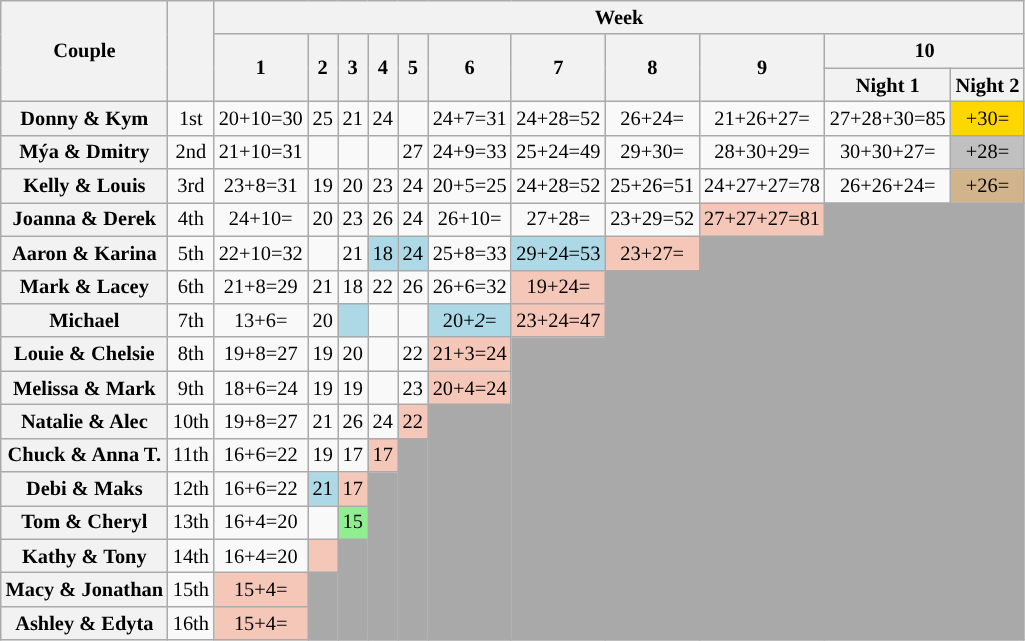<table class="wikitable sortable" style="text-align:center; font-size:85%">
<tr>
<th scope="col" rowspan="3" style="text-align:center;">Couple</th>
<th scope="col" rowspan="3" style="text-align:center;"></th>
<th colspan="11" style="text-align:center;">Week</th>
</tr>
<tr>
<th rowspan="2" scope="col">1</th>
<th rowspan="2" scope="col">2</th>
<th rowspan="2" scope="col">3</th>
<th rowspan="2" scope="col">4</th>
<th rowspan="2" scope="col">5</th>
<th rowspan="2" scope="col">6</th>
<th rowspan="2" scope="col">7</th>
<th rowspan="2" scope="col">8</th>
<th rowspan="2" scope="col">9</th>
<th colspan="2" scope="col">10</th>
</tr>
<tr>
<th>Night 1</th>
<th>Night 2</th>
</tr>
<tr>
<th scope="row">Donny & Kym</th>
<td>1st</td>
<td>20+10=30</td>
<td>25</td>
<td>21</td>
<td>24</td>
<td></td>
<td>24+7=31</td>
<td>24+28=52</td>
<td>26+24=</td>
<td>21+26+27=</td>
<td>27+28+30=85</td>
<td bgcolor="gold" >+30=</td>
</tr>
<tr>
<th scope="row">Mýa & Dmitry</th>
<td>2nd</td>
<td>21+10=31</td>
<td></td>
<td></td>
<td></td>
<td>27</td>
<td>24+9=33</td>
<td>25+24=49</td>
<td>29+30=</td>
<td>28+30+29=</td>
<td>30+30+27=</td>
<td bgcolor="silver" >+28=</td>
</tr>
<tr>
<th scope="row">Kelly & Louis</th>
<td>3rd</td>
<td>23+8=31</td>
<td>19</td>
<td>20</td>
<td>23</td>
<td>24</td>
<td>20+5=25</td>
<td>24+28=52</td>
<td>25+26=51</td>
<td>24+27+27=78</td>
<td>26+26+24=</td>
<td bgcolor="tan" >+26=</td>
</tr>
<tr>
<th scope="row">Joanna & Derek</th>
<td>4th</td>
<td>24+10=</td>
<td>20</td>
<td>23</td>
<td>26</td>
<td>24</td>
<td>26+10=</td>
<td>27+28=</td>
<td>23+29=52</td>
<td bgcolor="f4c7b8" >27+27+27=81</td>
<td colspan="2" rowspan="13" style="background:darkgray;"></td>
</tr>
<tr>
<th scope="row">Aaron & Karina</th>
<td>5th</td>
<td>22+10=32</td>
<td></td>
<td>21</td>
<td bgcolor="lightblue">18</td>
<td bgcolor="lightblue">24</td>
<td>25+8=33</td>
<td bgcolor="lightblue" >29+24=53</td>
<td bgcolor="f4c7b8" >23+27=</td>
<td rowspan="12" style="background:darkgray;"></td>
</tr>
<tr>
<th scope="row">Mark & Lacey</th>
<td>6th</td>
<td>21+8=29</td>
<td>21</td>
<td>18</td>
<td>22</td>
<td>26</td>
<td>26+6=32</td>
<td bgcolor="f4c7b8" >19+24=</td>
<td rowspan="11" style="background:darkgray;"></td>
</tr>
<tr>
<th scope="row">Michael </th>
<td>7th</td>
<td>13+6=</td>
<td>20</td>
<td bgcolor="lightblue"></td>
<td></td>
<td></td>
<td bgcolor="lightblue" >20+<em>2</em>=</td>
<td bgcolor="f4c7b8" >23+24=47</td>
</tr>
<tr>
<th scope="row">Louie & Chelsie</th>
<td>8th</td>
<td>19+8=27</td>
<td>19</td>
<td>20</td>
<td></td>
<td>22</td>
<td bgcolor="f4c7b8" >21+3=24</td>
<td rowspan="9" style="background:darkgray;"></td>
</tr>
<tr>
<th scope="row">Melissa & Mark</th>
<td>9th</td>
<td>18+6=24</td>
<td>19</td>
<td>19</td>
<td></td>
<td>23</td>
<td bgcolor="f4c7b8" >20+4=24</td>
</tr>
<tr>
<th scope="row">Natalie & Alec</th>
<td>10th</td>
<td>19+8=27</td>
<td>21</td>
<td>26</td>
<td>24</td>
<td bgcolor="f4c7b8">22</td>
<td rowspan="7" style="background:darkgray;"></td>
</tr>
<tr>
<th scope="row">Chuck & Anna T.</th>
<td>11th</td>
<td>16+6=22</td>
<td>19</td>
<td>17</td>
<td bgcolor="f4c7b8">17</td>
<td rowspan="6" style="background:darkgray;"></td>
</tr>
<tr>
<th scope="row">Debi & Maks</th>
<td>12th</td>
<td>16+6=22</td>
<td bgcolor="lightblue">21</td>
<td bgcolor="f4c7b8">17</td>
<td rowspan="5" style="background:darkgray;"></td>
</tr>
<tr>
<th scope="row">Tom & Cheryl</th>
<td>13th</td>
<td>16+4=20</td>
<td></td>
<td style="background:lightgreen">15</td>
</tr>
<tr>
<th scope="row">Kathy & Tony</th>
<td>14th</td>
<td>16+4=20</td>
<td bgcolor="f4c7b8"></td>
<td rowspan="3" style="background:darkgray;"></td>
</tr>
<tr>
<th scope="row">Macy & Jonathan</th>
<td>15th</td>
<td bgcolor="f4c7b8" >15+4=</td>
<td rowspan="2" style="background:darkgray;"></td>
</tr>
<tr>
<th scope="row">Ashley & Edyta</th>
<td>16th</td>
<td bgcolor="f4c7b8" >15+4=</td>
</tr>
</table>
